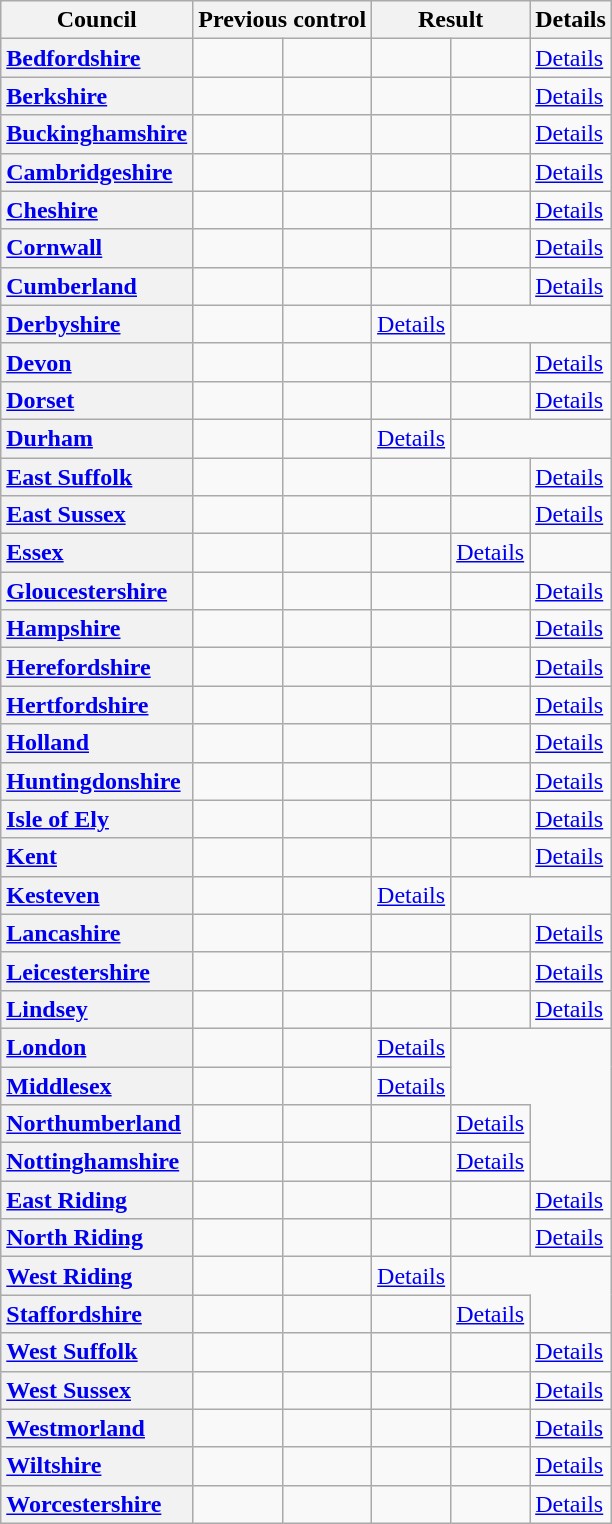<table class="wikitable">
<tr>
<th scope="col">Council</th>
<th colspan=2>Previous control</th>
<th colspan=2>Result</th>
<th scope="col" class="unsortable">Details</th>
</tr>
<tr>
<th scope="row" style="text-align: left;"><a href='#'>Bedfordshire</a></th>
<td></td>
<td></td>
<td></td>
<td></td>
<td><a href='#'>Details</a></td>
</tr>
<tr>
<th scope="row" style="text-align: left;"><a href='#'>Berkshire</a></th>
<td></td>
<td></td>
<td></td>
<td></td>
<td><a href='#'>Details</a></td>
</tr>
<tr>
<th scope="row" style="text-align: left;"><a href='#'>Buckinghamshire</a></th>
<td></td>
<td></td>
<td></td>
<td></td>
<td><a href='#'>Details</a></td>
</tr>
<tr>
<th scope="row" style="text-align: left;"><a href='#'>Cambridgeshire</a></th>
<td></td>
<td></td>
<td></td>
<td></td>
<td><a href='#'>Details</a></td>
</tr>
<tr>
<th scope="row" style="text-align: left;"><a href='#'>Cheshire</a></th>
<td></td>
<td></td>
<td></td>
<td></td>
<td><a href='#'>Details</a></td>
</tr>
<tr>
<th scope="row" style="text-align: left;"><a href='#'>Cornwall</a></th>
<td></td>
<td></td>
<td></td>
<td></td>
<td><a href='#'>Details</a></td>
</tr>
<tr>
<th scope="row" style="text-align: left;"><a href='#'>Cumberland</a></th>
<td></td>
<td></td>
<td></td>
<td></td>
<td><a href='#'>Details</a></td>
</tr>
<tr>
<th scope="row" style="text-align: left;"><a href='#'>Derbyshire</a></th>
<td></td>
<td></td>
<td><a href='#'>Details</a></td>
</tr>
<tr>
<th scope="row" style="text-align: left;"><a href='#'>Devon</a></th>
<td></td>
<td></td>
<td></td>
<td></td>
<td><a href='#'>Details</a></td>
</tr>
<tr>
<th scope="row" style="text-align: left;"><a href='#'>Dorset</a></th>
<td></td>
<td></td>
<td></td>
<td></td>
<td><a href='#'>Details</a></td>
</tr>
<tr>
<th scope="row" style="text-align: left;"><a href='#'>Durham</a></th>
<td></td>
<td></td>
<td><a href='#'>Details</a></td>
</tr>
<tr>
<th scope="row" style="text-align: left;"><a href='#'>East Suffolk</a></th>
<td></td>
<td></td>
<td></td>
<td></td>
<td><a href='#'>Details</a></td>
</tr>
<tr>
<th scope="row" style="text-align: left;"><a href='#'>East Sussex</a></th>
<td></td>
<td></td>
<td></td>
<td></td>
<td><a href='#'>Details</a></td>
</tr>
<tr>
<th scope="row" style="text-align: left;"><a href='#'>Essex</a></th>
<td></td>
<td></td>
<td></td>
<td><a href='#'>Details</a></td>
</tr>
<tr>
<th scope="row" style="text-align: left;"><a href='#'>Gloucestershire</a></th>
<td></td>
<td></td>
<td></td>
<td></td>
<td><a href='#'>Details</a></td>
</tr>
<tr>
<th scope="row" style="text-align: left;"><a href='#'>Hampshire</a></th>
<td></td>
<td></td>
<td></td>
<td></td>
<td><a href='#'>Details</a></td>
</tr>
<tr>
<th scope="row" style="text-align: left;"><a href='#'>Herefordshire</a></th>
<td></td>
<td></td>
<td></td>
<td></td>
<td><a href='#'>Details</a></td>
</tr>
<tr>
<th scope="row" style="text-align: left;"><a href='#'>Hertfordshire</a></th>
<td></td>
<td></td>
<td></td>
<td></td>
<td><a href='#'>Details</a></td>
</tr>
<tr>
<th scope="row" style="text-align: left;"><a href='#'>Holland</a></th>
<td></td>
<td></td>
<td></td>
<td></td>
<td><a href='#'>Details</a></td>
</tr>
<tr>
<th scope="row" style="text-align: left;"><a href='#'>Huntingdonshire</a></th>
<td></td>
<td></td>
<td></td>
<td></td>
<td><a href='#'>Details</a></td>
</tr>
<tr>
<th scope="row" style="text-align: left;"><a href='#'>Isle of Ely</a></th>
<td></td>
<td></td>
<td></td>
<td></td>
<td><a href='#'>Details</a></td>
</tr>
<tr>
<th scope="row" style="text-align: left;"><a href='#'>Kent</a></th>
<td></td>
<td></td>
<td></td>
<td></td>
<td><a href='#'>Details</a></td>
</tr>
<tr>
<th scope="row" style="text-align: left;"><a href='#'>Kesteven</a></th>
<td></td>
<td></td>
<td><a href='#'>Details</a></td>
</tr>
<tr>
<th scope="row" style="text-align: left;"><a href='#'>Lancashire</a></th>
<td></td>
<td></td>
<td></td>
<td></td>
<td><a href='#'>Details</a></td>
</tr>
<tr>
<th scope="row" style="text-align: left;"><a href='#'>Leicestershire</a></th>
<td></td>
<td></td>
<td></td>
<td></td>
<td><a href='#'>Details</a></td>
</tr>
<tr>
<th scope="row" style="text-align: left;"><a href='#'>Lindsey</a></th>
<td></td>
<td></td>
<td></td>
<td></td>
<td><a href='#'>Details</a></td>
</tr>
<tr>
<th scope="row" style="text-align: left;"><a href='#'>London</a></th>
<td></td>
<td></td>
<td><a href='#'>Details</a></td>
</tr>
<tr>
<th scope="row" style="text-align: left;"><a href='#'>Middlesex</a></th>
<td></td>
<td></td>
<td><a href='#'>Details</a></td>
</tr>
<tr>
<th scope="row" style="text-align: left;"><a href='#'>Northumberland</a></th>
<td></td>
<td></td>
<td></td>
<td><a href='#'>Details</a></td>
</tr>
<tr>
<th scope="row" style="text-align: left;"><a href='#'>Nottinghamshire</a></th>
<td></td>
<td></td>
<td></td>
<td><a href='#'>Details</a></td>
</tr>
<tr>
<th scope="row" style="text-align: left;"><a href='#'>East Riding</a></th>
<td></td>
<td></td>
<td></td>
<td></td>
<td><a href='#'>Details</a></td>
</tr>
<tr>
<th scope="row" style="text-align: left;"><a href='#'>North Riding</a></th>
<td></td>
<td></td>
<td></td>
<td></td>
<td><a href='#'>Details</a></td>
</tr>
<tr>
<th scope="row" style="text-align: left;"><a href='#'>West Riding</a></th>
<td></td>
<td></td>
<td><a href='#'>Details</a></td>
</tr>
<tr>
<th scope="row" style="text-align: left;"><a href='#'>Staffordshire</a></th>
<td></td>
<td></td>
<td></td>
<td><a href='#'>Details</a></td>
</tr>
<tr>
<th scope="row" style="text-align: left;"><a href='#'>West Suffolk</a></th>
<td></td>
<td></td>
<td></td>
<td></td>
<td><a href='#'>Details</a></td>
</tr>
<tr>
<th scope="row" style="text-align: left;"><a href='#'>West Sussex</a></th>
<td></td>
<td></td>
<td></td>
<td></td>
<td><a href='#'>Details</a></td>
</tr>
<tr>
<th scope="row" style="text-align: left;"><a href='#'>Westmorland</a></th>
<td></td>
<td></td>
<td></td>
<td></td>
<td><a href='#'>Details</a></td>
</tr>
<tr>
<th scope="row" style="text-align: left;"><a href='#'>Wiltshire</a></th>
<td></td>
<td></td>
<td></td>
<td></td>
<td><a href='#'>Details</a></td>
</tr>
<tr>
<th scope="row" style="text-align: left;"><a href='#'>Worcestershire</a></th>
<td></td>
<td></td>
<td></td>
<td></td>
<td><a href='#'>Details</a></td>
</tr>
</table>
